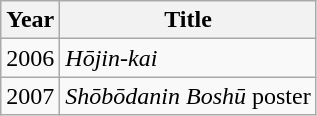<table class="wikitable">
<tr>
<th>Year</th>
<th>Title</th>
</tr>
<tr>
<td>2006</td>
<td><em>Hōjin-kai</em></td>
</tr>
<tr>
<td>2007</td>
<td><em>Shōbōdanin Boshū</em> poster</td>
</tr>
</table>
